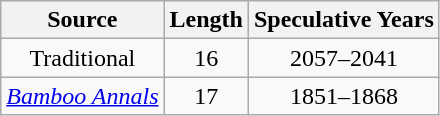<table class="wikitable plainrowheaders" style="text-align:center">
<tr>
<th scope="col">Source</th>
<th scope="col">Length</th>
<th scope="col">Speculative Years</th>
</tr>
<tr>
<td>Traditional</td>
<td>16</td>
<td>2057–2041</td>
</tr>
<tr>
<td><em><a href='#'>Bamboo Annals</a></em></td>
<td>17</td>
<td>1851–1868</td>
</tr>
</table>
